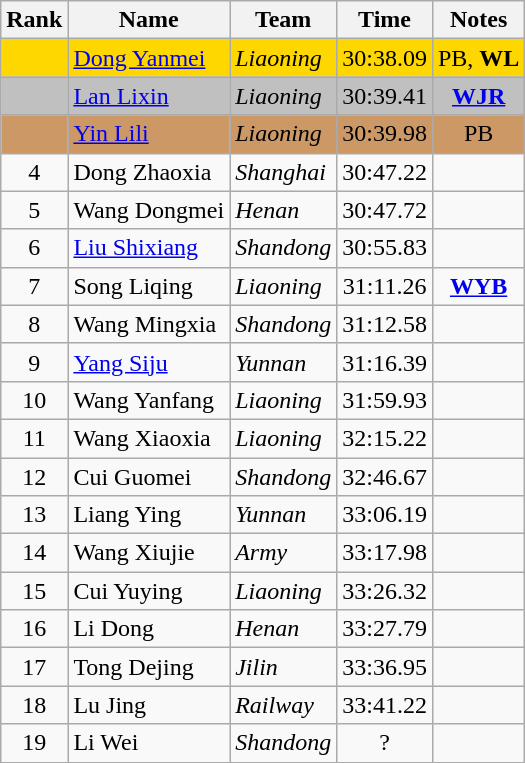<table class="wikitable sortable" style="text-align:center">
<tr>
<th>Rank</th>
<th>Name</th>
<th>Team</th>
<th>Time</th>
<th>Notes</th>
</tr>
<tr bgcolor="gold">
<td></td>
<td align="left"><a href='#'>Dong Yanmei</a></td>
<td align=left><em>Liaoning</em></td>
<td>30:38.09</td>
<td>PB, <strong>WL</strong></td>
</tr>
<tr bgcolor="silver">
<td></td>
<td align="left"><a href='#'>Lan Lixin</a></td>
<td align=left><em>Liaoning</em></td>
<td>30:39.41</td>
<td><strong><a href='#'>WJR</a></strong></td>
</tr>
<tr bgcolor="cc9966">
<td></td>
<td align="left"><a href='#'>Yin Lili</a></td>
<td align=left><em>Liaoning</em></td>
<td>30:39.98</td>
<td>PB</td>
</tr>
<tr>
<td>4</td>
<td align="left">Dong Zhaoxia</td>
<td align=left><em>Shanghai</em></td>
<td>30:47.22</td>
<td></td>
</tr>
<tr>
<td>5</td>
<td align="left">Wang Dongmei</td>
<td align=left><em>Henan</em></td>
<td>30:47.72</td>
<td></td>
</tr>
<tr>
<td>6</td>
<td align="left"><a href='#'>Liu Shixiang</a></td>
<td align=left><em>Shandong</em></td>
<td>30:55.83</td>
<td></td>
</tr>
<tr>
<td>7</td>
<td align="left">Song Liqing</td>
<td align=left><em>Liaoning</em></td>
<td>31:11.26</td>
<td><strong><a href='#'>WYB</a></strong></td>
</tr>
<tr>
<td>8</td>
<td align="left">Wang Mingxia</td>
<td align=left><em>Shandong</em></td>
<td>31:12.58</td>
<td></td>
</tr>
<tr>
<td>9</td>
<td align="left"><a href='#'>Yang Siju</a></td>
<td align=left><em>Yunnan</em></td>
<td>31:16.39</td>
<td></td>
</tr>
<tr>
<td>10</td>
<td align="left">Wang Yanfang</td>
<td align=left><em>Liaoning</em></td>
<td>31:59.93</td>
<td></td>
</tr>
<tr>
<td>11</td>
<td align="left">Wang Xiaoxia</td>
<td align=left><em>Liaoning</em></td>
<td>32:15.22</td>
<td></td>
</tr>
<tr>
<td>12</td>
<td align="left">Cui Guomei</td>
<td align="left"><em>Shandong</em></td>
<td>32:46.67</td>
<td></td>
</tr>
<tr>
<td>13</td>
<td align="left">Liang Ying</td>
<td align="left"><em>Yunnan</em></td>
<td>33:06.19</td>
<td></td>
</tr>
<tr>
<td>14</td>
<td align="left">Wang Xiujie</td>
<td align="left"><em>Army</em></td>
<td>33:17.98</td>
<td></td>
</tr>
<tr>
<td>15</td>
<td align="left">Cui Yuying</td>
<td align="left"><em>Liaoning</em></td>
<td>33:26.32</td>
<td></td>
</tr>
<tr>
<td>16</td>
<td align="left">Li Dong</td>
<td align="left"><em>Henan</em></td>
<td>33:27.79</td>
<td></td>
</tr>
<tr>
<td>17</td>
<td align="left">Tong Dejing</td>
<td align="left"><em>Jilin</em></td>
<td>33:36.95</td>
<td></td>
</tr>
<tr>
<td>18</td>
<td align="left">Lu Jing</td>
<td align="left"><em>Railway</em></td>
<td>33:41.22</td>
<td></td>
</tr>
<tr>
<td>19</td>
<td align="left">Li Wei</td>
<td align="left"><em>Shandong</em></td>
<td>?</td>
<td></td>
</tr>
</table>
